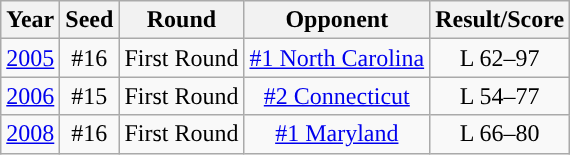<table class="wikitable" style="text-align:center;">
<tr>
<th>Year</th>
<th>Seed</th>
<th>Round</th>
<th>Opponent</th>
<th>Result/Score</th>
</tr>
<tr align="center">
<td><a href='#'>2005</a></td>
<td>#16</td>
<td>First Round</td>
<td><a href='#'>#1 North Carolina</a></td>
<td>L 62–97</td>
</tr>
<tr>
<td><a href='#'>2006</a></td>
<td>#15</td>
<td>First Round</td>
<td><a href='#'>#2 Connecticut</a></td>
<td>L 54–77</td>
</tr>
<tr>
<td><a href='#'>2008</a></td>
<td>#16</td>
<td>First Round</td>
<td><a href='#'>#1 Maryland</a></td>
<td>L 66–80</td>
</tr>
</table>
